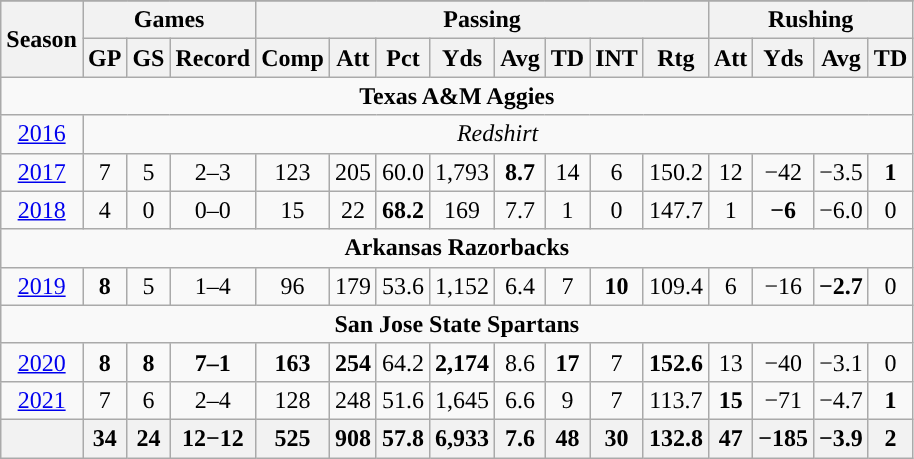<table class="wikitable" style="text-align:center;">
<tr College statistics>
</tr>
<tr>
<th rowspan="2">Season</th>
<th colspan="3">Games</th>
<th colspan="8">Passing</th>
<th colspan="5">Rushing</th>
</tr>
<tr>
<th>GP</th>
<th>GS</th>
<th>Record</th>
<th>Comp</th>
<th>Att</th>
<th>Pct</th>
<th>Yds</th>
<th>Avg</th>
<th>TD</th>
<th>INT</th>
<th>Rtg</th>
<th>Att</th>
<th>Yds</th>
<th>Avg</th>
<th>TD</th>
</tr>
<tr>
<td ! colspan="16"><strong>Texas A&M Aggies</strong></td>
</tr>
<tr>
<td><a href='#'>2016</a></td>
<td colspan="15"><em>Redshirt </em></td>
</tr>
<tr>
<td><a href='#'>2017</a></td>
<td>7</td>
<td>5</td>
<td>2–3</td>
<td>123</td>
<td>205</td>
<td>60.0</td>
<td>1,793</td>
<td><strong>8.7</strong></td>
<td>14</td>
<td>6</td>
<td>150.2</td>
<td>12</td>
<td>−42</td>
<td>−3.5</td>
<td><strong>1</strong></td>
</tr>
<tr>
<td><a href='#'>2018</a></td>
<td>4</td>
<td>0</td>
<td>0–0</td>
<td>15</td>
<td>22</td>
<td><strong>68.2</strong></td>
<td>169</td>
<td>7.7</td>
<td>1</td>
<td>0</td>
<td>147.7</td>
<td>1</td>
<td><strong>−6</strong></td>
<td>−6.0</td>
<td>0</td>
</tr>
<tr>
<td ! colspan="16"><strong>Arkansas Razorbacks</strong></td>
</tr>
<tr>
<td><a href='#'>2019</a></td>
<td><strong>8</strong></td>
<td>5</td>
<td>1–4</td>
<td>96</td>
<td>179</td>
<td>53.6</td>
<td>1,152</td>
<td>6.4</td>
<td>7</td>
<td><strong>10</strong></td>
<td>109.4</td>
<td>6</td>
<td>−16</td>
<td><strong>−2.7</strong></td>
<td>0</td>
</tr>
<tr>
<td ! colspan="16"><strong>San Jose State Spartans</strong></td>
</tr>
<tr>
<td><a href='#'>2020</a></td>
<td><strong>8</strong></td>
<td><strong>8</strong></td>
<td><strong>7–1</strong></td>
<td><strong>163</strong></td>
<td><strong>254</strong></td>
<td>64.2</td>
<td><strong>2,174</strong></td>
<td>8.6</td>
<td><strong>17</strong></td>
<td>7</td>
<td><strong>152.6</strong></td>
<td>13</td>
<td>−40</td>
<td>−3.1</td>
<td>0</td>
</tr>
<tr>
<td><a href='#'>2021</a></td>
<td>7</td>
<td>6</td>
<td>2–4</td>
<td>128</td>
<td>248</td>
<td>51.6</td>
<td>1,645</td>
<td>6.6</td>
<td>9</td>
<td>7</td>
<td>113.7</td>
<td><strong>15</strong></td>
<td>−71</td>
<td>−4.7</td>
<td><strong>1</strong></td>
</tr>
<tr>
<th></th>
<th>34</th>
<th>24</th>
<th>12−12</th>
<th>525</th>
<th>908</th>
<th>57.8</th>
<th>6,933</th>
<th>7.6</th>
<th>48</th>
<th>30</th>
<th>132.8</th>
<th>47</th>
<th>−185</th>
<th>−3.9</th>
<th>2</th>
</tr>
</table>
